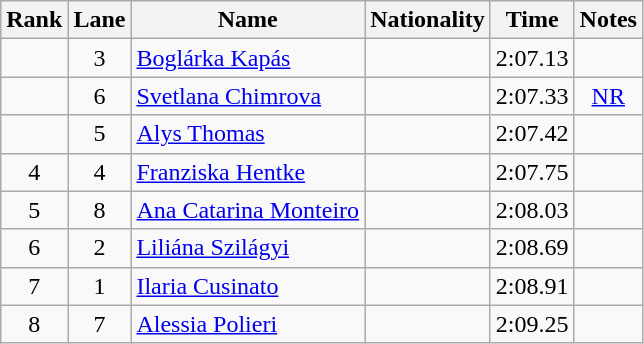<table class="wikitable sortable" style="text-align:center">
<tr>
<th>Rank</th>
<th>Lane</th>
<th>Name</th>
<th>Nationality</th>
<th>Time</th>
<th>Notes</th>
</tr>
<tr>
<td></td>
<td>3</td>
<td align=left><a href='#'>Boglárka Kapás</a></td>
<td align=left></td>
<td>2:07.13</td>
<td></td>
</tr>
<tr>
<td></td>
<td>6</td>
<td align=left><a href='#'>Svetlana Chimrova</a></td>
<td align=left></td>
<td>2:07.33</td>
<td><a href='#'>NR</a></td>
</tr>
<tr>
<td></td>
<td>5</td>
<td align=left><a href='#'>Alys Thomas</a></td>
<td align=left></td>
<td>2:07.42</td>
<td></td>
</tr>
<tr>
<td>4</td>
<td>4</td>
<td align=left><a href='#'>Franziska Hentke</a></td>
<td align=left></td>
<td>2:07.75</td>
<td></td>
</tr>
<tr>
<td>5</td>
<td>8</td>
<td align=left><a href='#'>Ana Catarina Monteiro</a></td>
<td align=left></td>
<td>2:08.03</td>
<td></td>
</tr>
<tr>
<td>6</td>
<td>2</td>
<td align=left><a href='#'>Liliána Szilágyi</a></td>
<td align=left></td>
<td>2:08.69</td>
<td></td>
</tr>
<tr>
<td>7</td>
<td>1</td>
<td align=left><a href='#'>Ilaria Cusinato</a></td>
<td align=left></td>
<td>2:08.91</td>
<td></td>
</tr>
<tr>
<td>8</td>
<td>7</td>
<td align=left><a href='#'>Alessia Polieri</a></td>
<td align=left></td>
<td>2:09.25</td>
<td></td>
</tr>
</table>
